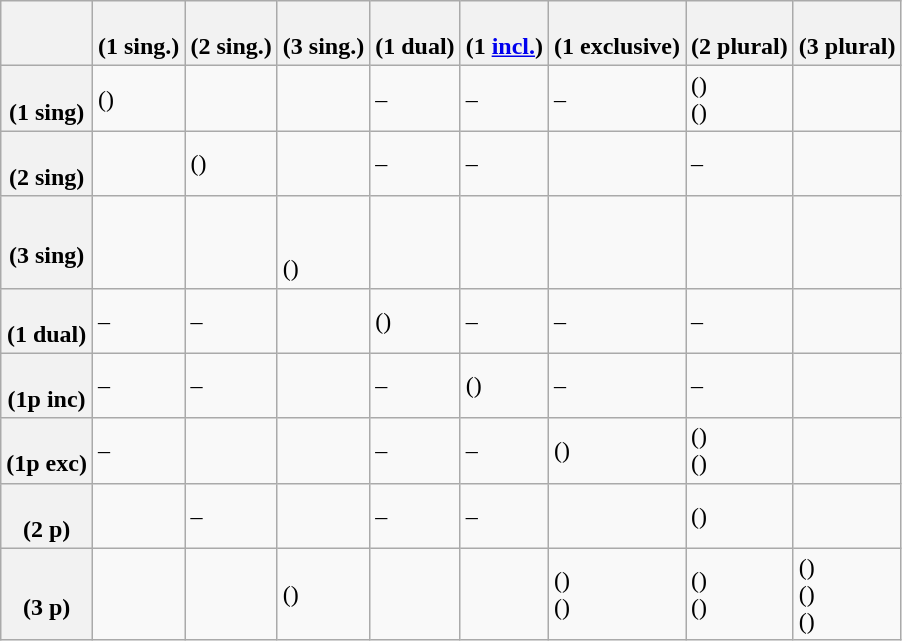<table class="wikitable">
<tr>
<th> </th>
<th><br>(1 sing.)</th>
<th><br>(2 sing.)</th>
<th><br>(3 sing.)</th>
<th><br>(1 dual)</th>
<th><br>(1 <a href='#'>incl.</a>)</th>
<th><br>(1 exclusive)</th>
<th><br>(2 plural)</th>
<th><br>(3 plural)</th>
</tr>
<tr>
<th><br>(1 sing)</th>
<td>()</td>
<td><br></td>
<td><br></td>
<td>–</td>
<td>–</td>
<td>–</td>
<td> ()<br> ()</td>
<td><br></td>
</tr>
<tr>
<th><br>(2 sing)</th>
<td></td>
<td>()</td>
<td><br></td>
<td>–</td>
<td>–</td>
<td><br></td>
<td>–</td>
<td><br></td>
</tr>
<tr>
<th><br>(3 sing)</th>
<td></td>
<td></td>
<td><br><br>()</td>
<td></td>
<td></td>
<td><br></td>
<td><br></td>
<td><br></td>
</tr>
<tr>
<th><br>(1 dual)</th>
<td>–</td>
<td>–</td>
<td><br></td>
<td>()</td>
<td>–</td>
<td>–</td>
<td>–</td>
<td><br></td>
</tr>
<tr>
<th><br>(1p inc)</th>
<td>–</td>
<td>–</td>
<td></td>
<td>–</td>
<td>()</td>
<td>–</td>
<td>–</td>
<td></td>
</tr>
<tr>
<th><br>(1p exc)</th>
<td>–</td>
<td><br></td>
<td></td>
<td>–</td>
<td>–</td>
<td>()</td>
<td> ()<br> ()</td>
<td></td>
</tr>
<tr>
<th><br>(2 p)</th>
<td></td>
<td>–</td>
<td><br></td>
<td>–</td>
<td>–</td>
<td><br></td>
<td>()</td>
<td><br></td>
</tr>
<tr>
<th><br>(3 p)</th>
<td><br></td>
<td><br></td>
<td> ()<br></td>
<td><br></td>
<td><br></td>
<td> ()<br> ()</td>
<td> ()<br> ()</td>
<td> ()<br> ()<br>()</td>
</tr>
</table>
